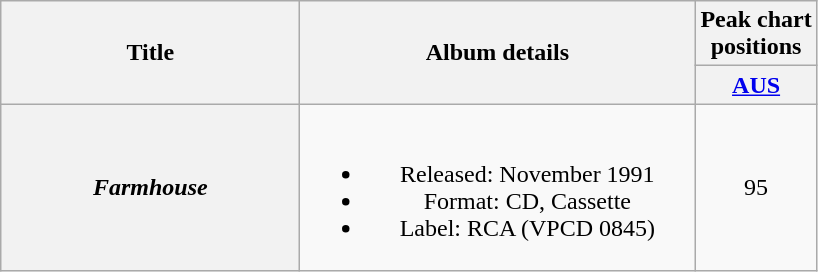<table class="wikitable plainrowheaders" style="text-align:center;" border="1">
<tr>
<th scope="col" rowspan="2" style="width:12em;">Title</th>
<th scope="col" rowspan="2" style="width:16em;">Album details</th>
<th scope="col" colspan="1">Peak chart<br>positions</th>
</tr>
<tr>
<th scope="col" style="text-align:center;"><a href='#'>AUS</a><br></th>
</tr>
<tr>
<th scope="row"><em>Farmhouse</em></th>
<td><br><ul><li>Released: November 1991</li><li>Format: CD, Cassette</li><li>Label: RCA (VPCD 0845)</li></ul></td>
<td align="center">95</td>
</tr>
</table>
